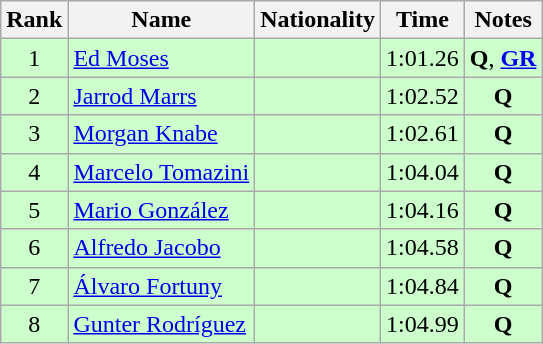<table class="wikitable sortable" style="text-align:center">
<tr>
<th>Rank</th>
<th>Name</th>
<th>Nationality</th>
<th>Time</th>
<th>Notes</th>
</tr>
<tr bgcolor=ccffcc>
<td>1</td>
<td align=left><a href='#'>Ed Moses</a></td>
<td align=left></td>
<td>1:01.26</td>
<td><strong>Q</strong>, <strong><a href='#'>GR</a></strong></td>
</tr>
<tr bgcolor=ccffcc>
<td>2</td>
<td align=left><a href='#'>Jarrod Marrs</a></td>
<td align=left></td>
<td>1:02.52</td>
<td><strong>Q</strong></td>
</tr>
<tr bgcolor=ccffcc>
<td>3</td>
<td align=left><a href='#'>Morgan Knabe</a></td>
<td align=left></td>
<td>1:02.61</td>
<td><strong>Q</strong></td>
</tr>
<tr bgcolor=ccffcc>
<td>4</td>
<td align=left><a href='#'>Marcelo Tomazini</a></td>
<td align=left></td>
<td>1:04.04</td>
<td><strong>Q</strong></td>
</tr>
<tr bgcolor=ccffcc>
<td>5</td>
<td align=left><a href='#'>Mario González</a></td>
<td align=left></td>
<td>1:04.16</td>
<td><strong>Q</strong></td>
</tr>
<tr bgcolor=ccffcc>
<td>6</td>
<td align=left><a href='#'>Alfredo Jacobo</a></td>
<td align=left></td>
<td>1:04.58</td>
<td><strong>Q</strong></td>
</tr>
<tr bgcolor=ccffcc>
<td>7</td>
<td align=left><a href='#'>Álvaro Fortuny</a></td>
<td align=left></td>
<td>1:04.84</td>
<td><strong>Q</strong></td>
</tr>
<tr bgcolor=ccffcc>
<td>8</td>
<td align=left><a href='#'>Gunter Rodríguez</a></td>
<td align=left></td>
<td>1:04.99</td>
<td><strong>Q</strong></td>
</tr>
</table>
